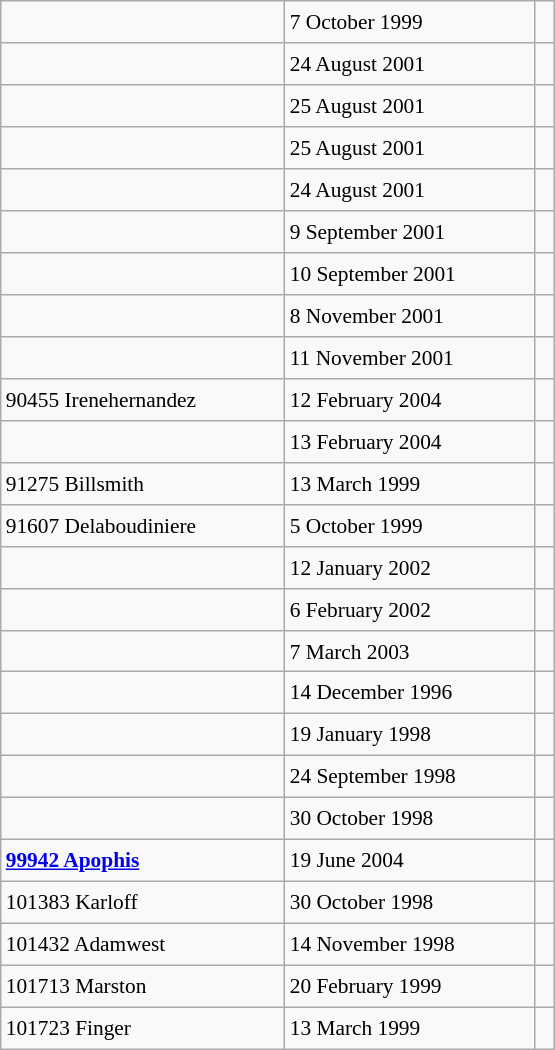<table class="wikitable" style="font-size: 89%; float: left; width: 26em; margin-right: 1em; height: 700px">
<tr>
<td></td>
<td>7 October 1999</td>
<td></td>
</tr>
<tr>
<td></td>
<td>24 August 2001</td>
<td></td>
</tr>
<tr>
<td></td>
<td>25 August 2001</td>
<td></td>
</tr>
<tr>
<td></td>
<td>25 August 2001</td>
<td></td>
</tr>
<tr>
<td></td>
<td>24 August 2001</td>
<td></td>
</tr>
<tr>
<td></td>
<td>9 September 2001</td>
<td></td>
</tr>
<tr>
<td></td>
<td>10 September 2001</td>
<td></td>
</tr>
<tr>
<td></td>
<td>8 November 2001</td>
<td></td>
</tr>
<tr>
<td></td>
<td>11 November 2001</td>
<td></td>
</tr>
<tr>
<td>90455 Irenehernandez</td>
<td>12 February 2004</td>
<td></td>
</tr>
<tr>
<td></td>
<td>13 February 2004</td>
<td></td>
</tr>
<tr>
<td>91275 Billsmith</td>
<td>13 March 1999</td>
<td></td>
</tr>
<tr>
<td>91607 Delaboudiniere</td>
<td>5 October 1999</td>
<td></td>
</tr>
<tr>
<td></td>
<td>12 January 2002</td>
<td></td>
</tr>
<tr>
<td></td>
<td>6 February 2002</td>
<td></td>
</tr>
<tr>
<td></td>
<td>7 March 2003</td>
<td></td>
</tr>
<tr>
<td></td>
<td>14 December 1996</td>
<td></td>
</tr>
<tr>
<td></td>
<td>19 January 1998</td>
<td></td>
</tr>
<tr>
<td></td>
<td>24 September 1998</td>
<td></td>
</tr>
<tr>
<td></td>
<td>30 October 1998</td>
<td></td>
</tr>
<tr>
<td><strong><a href='#'>99942 Apophis</a></strong></td>
<td>19 June 2004</td>
<td> </td>
</tr>
<tr>
<td>101383 Karloff</td>
<td>30 October 1998</td>
<td></td>
</tr>
<tr>
<td>101432 Adamwest</td>
<td>14 November 1998</td>
<td></td>
</tr>
<tr>
<td>101713 Marston</td>
<td>20 February 1999</td>
<td></td>
</tr>
<tr>
<td>101723 Finger</td>
<td>13 March 1999</td>
<td></td>
</tr>
</table>
